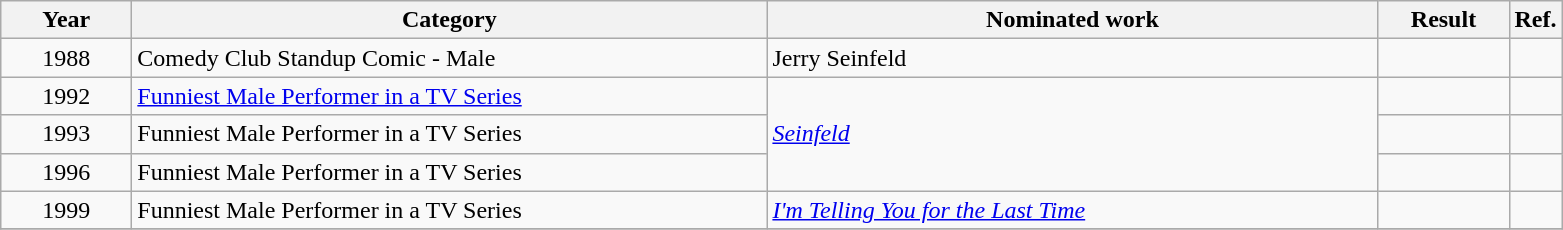<table class=wikitable>
<tr>
<th scope="col" style="width:5em;">Year</th>
<th scope="col" style="width:26em;">Category</th>
<th scope="col" style="width:25em;">Nominated work</th>
<th scope="col" style="width:5em;">Result</th>
<th>Ref.</th>
</tr>
<tr>
<td style="text-align:center;">1988</td>
<td>Comedy Club Standup Comic - Male</td>
<td>Jerry Seinfeld</td>
<td></td>
<td></td>
</tr>
<tr>
<td style="text-align:center;">1992</td>
<td><a href='#'>Funniest Male Performer in a TV Series</a></td>
<td rowspan=3><em><a href='#'>Seinfeld</a></em></td>
<td></td>
<td></td>
</tr>
<tr>
<td style="text-align:center;">1993</td>
<td>Funniest Male Performer in a TV Series</td>
<td></td>
<td></td>
</tr>
<tr>
<td style="text-align:center;">1996</td>
<td>Funniest Male Performer in a TV Series</td>
<td></td>
<td></td>
</tr>
<tr>
<td style="text-align:center;">1999</td>
<td>Funniest Male Performer in a TV Series</td>
<td><em><a href='#'>I'm Telling You for the Last Time</a></em></td>
<td></td>
<td></td>
</tr>
<tr>
</tr>
</table>
